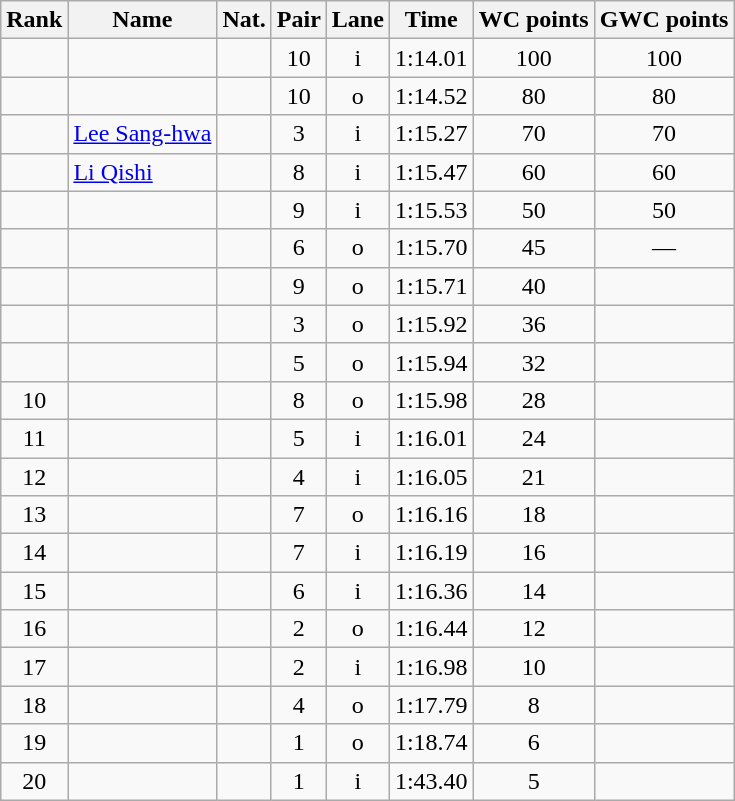<table class="wikitable sortable" style="text-align:center">
<tr>
<th>Rank</th>
<th>Name</th>
<th>Nat.</th>
<th>Pair</th>
<th>Lane</th>
<th>Time</th>
<th>WC points</th>
<th>GWC points</th>
</tr>
<tr>
<td></td>
<td align=left></td>
<td></td>
<td>10</td>
<td>i</td>
<td>1:14.01</td>
<td>100</td>
<td>100</td>
</tr>
<tr>
<td></td>
<td align=left></td>
<td></td>
<td>10</td>
<td>o</td>
<td>1:14.52</td>
<td>80</td>
<td>80</td>
</tr>
<tr>
<td></td>
<td align=left><a href='#'>Lee Sang-hwa</a></td>
<td></td>
<td>3</td>
<td>i</td>
<td>1:15.27</td>
<td>70</td>
<td>70</td>
</tr>
<tr>
<td></td>
<td align=left><a href='#'>Li Qishi</a></td>
<td></td>
<td>8</td>
<td>i</td>
<td>1:15.47</td>
<td>60</td>
<td>60</td>
</tr>
<tr>
<td></td>
<td align=left></td>
<td></td>
<td>9</td>
<td>i</td>
<td>1:15.53</td>
<td>50</td>
<td>50</td>
</tr>
<tr>
<td></td>
<td align=left></td>
<td></td>
<td>6</td>
<td>o</td>
<td>1:15.70</td>
<td>45</td>
<td>—</td>
</tr>
<tr>
<td></td>
<td align=left></td>
<td></td>
<td>9</td>
<td>o</td>
<td>1:15.71</td>
<td>40</td>
<td></td>
</tr>
<tr>
<td></td>
<td align=left></td>
<td></td>
<td>3</td>
<td>o</td>
<td>1:15.92</td>
<td>36</td>
<td></td>
</tr>
<tr>
<td></td>
<td align=left></td>
<td></td>
<td>5</td>
<td>o</td>
<td>1:15.94</td>
<td>32</td>
<td></td>
</tr>
<tr>
<td>10</td>
<td align=left></td>
<td></td>
<td>8</td>
<td>o</td>
<td>1:15.98</td>
<td>28</td>
<td></td>
</tr>
<tr>
<td>11</td>
<td align=left></td>
<td></td>
<td>5</td>
<td>i</td>
<td>1:16.01</td>
<td>24</td>
<td></td>
</tr>
<tr>
<td>12</td>
<td align=left></td>
<td></td>
<td>4</td>
<td>i</td>
<td>1:16.05</td>
<td>21</td>
<td></td>
</tr>
<tr>
<td>13</td>
<td align=left></td>
<td></td>
<td>7</td>
<td>o</td>
<td>1:16.16</td>
<td>18</td>
<td></td>
</tr>
<tr>
<td>14</td>
<td align=left></td>
<td></td>
<td>7</td>
<td>i</td>
<td>1:16.19</td>
<td>16</td>
<td></td>
</tr>
<tr>
<td>15</td>
<td align=left></td>
<td></td>
<td>6</td>
<td>i</td>
<td>1:16.36</td>
<td>14</td>
<td></td>
</tr>
<tr>
<td>16</td>
<td align=left></td>
<td></td>
<td>2</td>
<td>o</td>
<td>1:16.44</td>
<td>12</td>
<td></td>
</tr>
<tr>
<td>17</td>
<td align=left></td>
<td></td>
<td>2</td>
<td>i</td>
<td>1:16.98</td>
<td>10</td>
<td></td>
</tr>
<tr>
<td>18</td>
<td align=left></td>
<td></td>
<td>4</td>
<td>o</td>
<td>1:17.79</td>
<td>8</td>
<td></td>
</tr>
<tr>
<td>19</td>
<td align=left></td>
<td></td>
<td>1</td>
<td>o</td>
<td>1:18.74</td>
<td>6</td>
<td></td>
</tr>
<tr>
<td>20</td>
<td align=left></td>
<td></td>
<td>1</td>
<td>i</td>
<td>1:43.40</td>
<td>5</td>
<td></td>
</tr>
</table>
